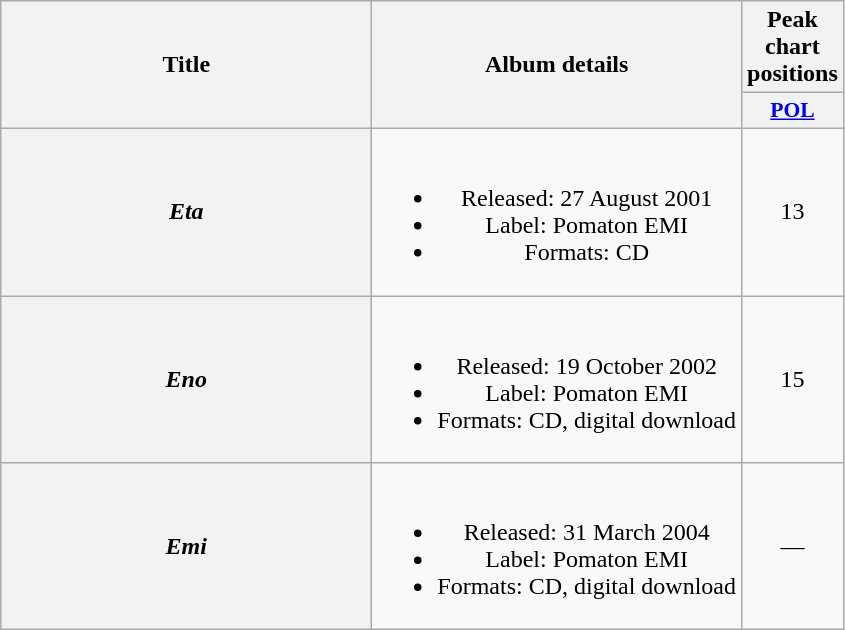<table class="wikitable plainrowheaders" style="text-align:center;">
<tr>
<th scope="col" rowspan="2" style="width:15em;">Title</th>
<th scope="col" rowspan="2">Album details</th>
<th scope="col">Peak chart positions</th>
</tr>
<tr>
<th scope="col" style="width:3em;font-size:90%;"><a href='#'>POL</a><br></th>
</tr>
<tr>
<th scope="row"><em>Eta</em></th>
<td><br><ul><li>Released: 27 August 2001</li><li>Label: Pomaton EMI</li><li>Formats: CD</li></ul></td>
<td>13</td>
</tr>
<tr>
<th scope="row"><em>Eno</em></th>
<td><br><ul><li>Released: 19 October 2002</li><li>Label: Pomaton EMI</li><li>Formats: CD, digital download</li></ul></td>
<td>15</td>
</tr>
<tr>
<th scope="row"><em>Emi</em></th>
<td><br><ul><li>Released: 31 March 2004</li><li>Label: Pomaton EMI</li><li>Formats: CD, digital download</li></ul></td>
<td>—</td>
</tr>
</table>
